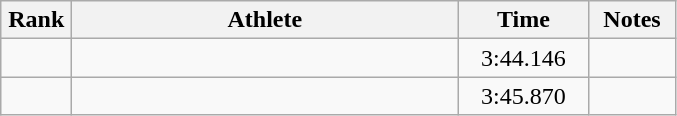<table class=wikitable style="text-align:center">
<tr>
<th width=40>Rank</th>
<th width=250>Athlete</th>
<th width=80>Time</th>
<th width=50>Notes</th>
</tr>
<tr>
<td></td>
<td align=left></td>
<td>3:44.146</td>
<td></td>
</tr>
<tr>
<td></td>
<td align=left></td>
<td>3:45.870</td>
<td></td>
</tr>
</table>
